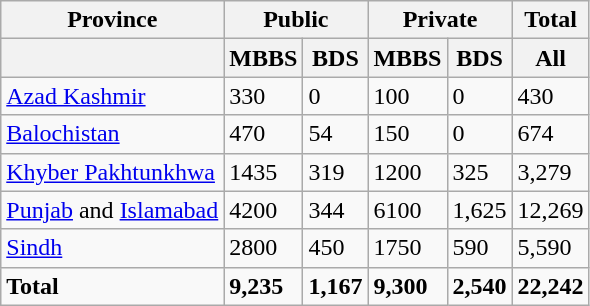<table class="wikitable sortable static-row-numbers static-row-header-hash">
<tr>
<th>Province</th>
<th colspan="2">Public</th>
<th colspan="2">Private</th>
<th>Total</th>
</tr>
<tr>
<th></th>
<th>MBBS</th>
<th>BDS</th>
<th>MBBS</th>
<th>BDS</th>
<th>All</th>
</tr>
<tr>
<td><a href='#'>Azad Kashmir</a></td>
<td>330</td>
<td>0</td>
<td>100</td>
<td>0</td>
<td>430</td>
</tr>
<tr>
<td><a href='#'>Balochistan</a></td>
<td>470</td>
<td>54</td>
<td>150</td>
<td>0</td>
<td>674</td>
</tr>
<tr>
<td><a href='#'>Khyber Pakhtunkhwa</a></td>
<td>1435</td>
<td>319</td>
<td>1200</td>
<td>325</td>
<td>3,279</td>
</tr>
<tr>
<td><a href='#'>Punjab</a> and <a href='#'>Islamabad</a></td>
<td>4200</td>
<td>344</td>
<td>6100</td>
<td>1,625</td>
<td>12,269</td>
</tr>
<tr>
<td><a href='#'>Sindh</a></td>
<td>2800</td>
<td>450</td>
<td>1750</td>
<td>590</td>
<td>5,590</td>
</tr>
<tr>
<td><strong>Total</strong></td>
<td><strong>9,235</strong></td>
<td><strong>1,167</strong></td>
<td><strong>9,300</strong></td>
<td><strong>2,540</strong></td>
<td><strong>22,242</strong></td>
</tr>
</table>
